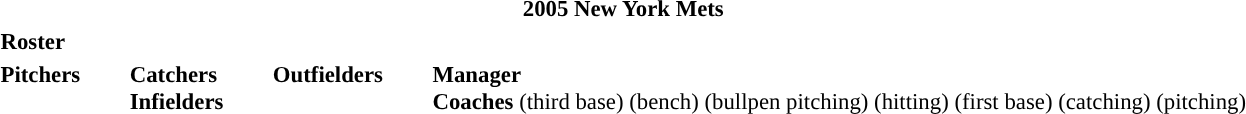<table class="toccolours" style="font-size: 95%;">
<tr>
<th colspan="10">2005 New York Mets</th>
</tr>
<tr>
<td colspan="10"><strong>Roster</strong></td>
</tr>
<tr>
<td valign="top"><strong>Pitchers</strong><br>







 












</td>
<td width="25px"></td>
<td valign="top"><strong>Catchers</strong><br>

 
<strong>Infielders</strong>










</td>
<td width="25px"></td>
<td valign="top"><strong>Outfielders</strong><br>




</td>
<td width="25px"></td>
<td valign="top"><strong>Manager</strong><br>
<strong>Coaches</strong>
 (third base)
 (bench)
 (bullpen pitching)
 (hitting)
 (first base)
 (catching)
 (pitching)</td>
</tr>
</table>
